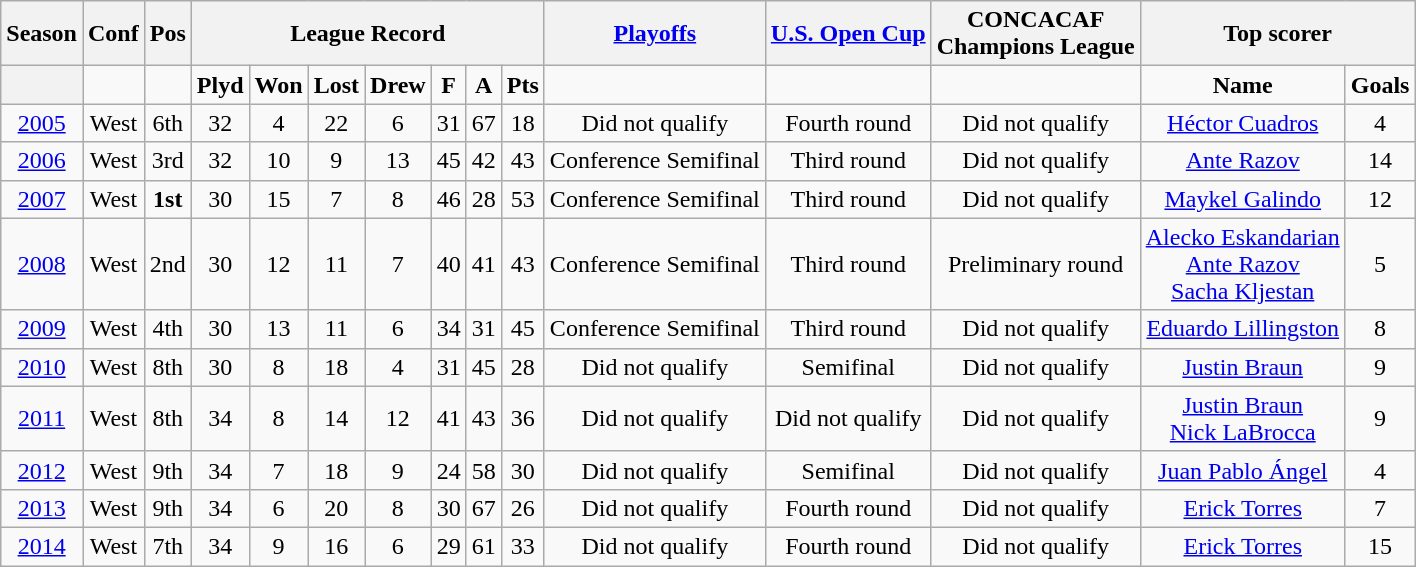<table class="wikitable" style="text-align: center;">
<tr>
<th>Season</th>
<th>Conf</th>
<th>Pos</th>
<th colspan=7>League Record</th>
<th><a href='#'>Playoffs</a></th>
<th><a href='#'>U.S. Open Cup</a></th>
<th>CONCACAF <br> Champions League</th>
<th colspan=2>Top scorer</th>
</tr>
<tr>
<th></th>
<td></td>
<td></td>
<td><strong>Plyd</strong></td>
<td><strong>Won</strong></td>
<td><strong>Lost</strong></td>
<td><strong>Drew</strong></td>
<td><strong>F</strong></td>
<td><strong>A</strong></td>
<td><strong>Pts</strong></td>
<td></td>
<td></td>
<td></td>
<td><strong>Name</strong></td>
<td><strong>Goals</strong></td>
</tr>
<tr>
<td><a href='#'>2005</a></td>
<td>West</td>
<td>6th</td>
<td>32</td>
<td>4</td>
<td>22</td>
<td>6</td>
<td>31</td>
<td>67</td>
<td>18</td>
<td>Did not qualify</td>
<td>Fourth round</td>
<td>Did not qualify</td>
<td><a href='#'>Héctor Cuadros</a></td>
<td>4</td>
</tr>
<tr>
<td><a href='#'>2006</a></td>
<td>West</td>
<td>3rd</td>
<td>32</td>
<td>10</td>
<td>9</td>
<td>13</td>
<td>45</td>
<td>42</td>
<td>43</td>
<td>Conference Semifinal</td>
<td>Third round</td>
<td>Did not qualify</td>
<td><a href='#'>Ante Razov</a></td>
<td>14</td>
</tr>
<tr>
<td><a href='#'>2007</a></td>
<td>West</td>
<td><strong>1st</strong></td>
<td>30</td>
<td>15</td>
<td>7</td>
<td>8</td>
<td>46</td>
<td>28</td>
<td>53</td>
<td>Conference Semifinal</td>
<td>Third round</td>
<td>Did not qualify</td>
<td><a href='#'>Maykel Galindo</a></td>
<td>12</td>
</tr>
<tr>
<td><a href='#'>2008</a></td>
<td>West</td>
<td>2nd</td>
<td>30</td>
<td>12</td>
<td>11</td>
<td>7</td>
<td>40</td>
<td>41</td>
<td>43</td>
<td>Conference Semifinal</td>
<td>Third round</td>
<td>Preliminary round</td>
<td><a href='#'>Alecko Eskandarian</a><br><a href='#'>Ante Razov</a><br><a href='#'>Sacha Kljestan</a></td>
<td>5</td>
</tr>
<tr>
<td><a href='#'>2009</a></td>
<td>West</td>
<td>4th</td>
<td>30</td>
<td>13</td>
<td>11</td>
<td>6</td>
<td>34</td>
<td>31</td>
<td>45</td>
<td>Conference Semifinal</td>
<td>Third round</td>
<td>Did not qualify</td>
<td><a href='#'>Eduardo Lillingston</a></td>
<td>8</td>
</tr>
<tr>
<td><a href='#'>2010</a></td>
<td>West</td>
<td>8th</td>
<td>30</td>
<td>8</td>
<td>18</td>
<td>4</td>
<td>31</td>
<td>45</td>
<td>28</td>
<td>Did not qualify</td>
<td>Semifinal</td>
<td>Did not qualify</td>
<td><a href='#'>Justin Braun</a></td>
<td>9</td>
</tr>
<tr>
<td><a href='#'>2011</a></td>
<td>West</td>
<td>8th</td>
<td>34</td>
<td>8</td>
<td>14</td>
<td>12</td>
<td>41</td>
<td>43</td>
<td>36</td>
<td>Did not qualify</td>
<td>Did not qualify</td>
<td>Did not qualify</td>
<td><a href='#'>Justin Braun</a><br><a href='#'>Nick LaBrocca</a></td>
<td>9</td>
</tr>
<tr>
<td><a href='#'>2012</a></td>
<td>West</td>
<td>9th</td>
<td>34</td>
<td>7</td>
<td>18</td>
<td>9</td>
<td>24</td>
<td>58</td>
<td>30</td>
<td>Did not qualify</td>
<td>Semifinal</td>
<td>Did not qualify</td>
<td><a href='#'>Juan Pablo Ángel</a></td>
<td>4</td>
</tr>
<tr>
<td><a href='#'>2013</a></td>
<td>West</td>
<td>9th</td>
<td>34</td>
<td>6</td>
<td>20</td>
<td>8</td>
<td>30</td>
<td>67</td>
<td>26</td>
<td>Did not qualify</td>
<td>Fourth round</td>
<td>Did not qualify</td>
<td><a href='#'>Erick Torres</a></td>
<td>7</td>
</tr>
<tr>
<td><a href='#'>2014</a></td>
<td>West</td>
<td>7th</td>
<td>34</td>
<td>9</td>
<td>16</td>
<td>6</td>
<td>29</td>
<td>61</td>
<td>33</td>
<td>Did not qualify</td>
<td>Fourth round</td>
<td>Did not qualify</td>
<td><a href='#'>Erick Torres</a></td>
<td>15</td>
</tr>
</table>
